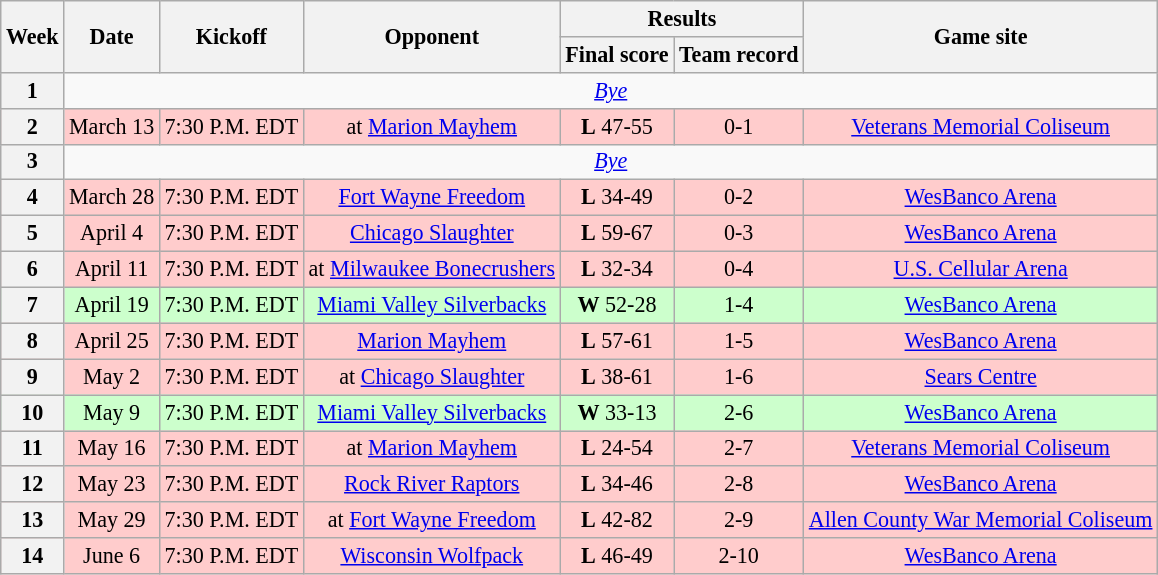<table class="wikitable" style="font-size: 92%">
<tr>
<th rowspan="2">Week</th>
<th rowspan="2">Date</th>
<th rowspan="2">Kickoff</th>
<th rowspan="2">Opponent</th>
<th colspan="2">Results</th>
<th rowspan="2">Game site</th>
</tr>
<tr>
<th>Final score</th>
<th>Team record</th>
</tr>
<tr style=>
<th>1</th>
<td colspan="8" style="text-align:center;"><em><a href='#'>Bye</a></em></td>
</tr>
<tr style="background:#fcc">
<th>2</th>
<td style="text-align:center;">March 13</td>
<td style="text-align:center;">7:30 P.M. EDT</td>
<td style="text-align:center;">at <a href='#'>Marion Mayhem</a></td>
<td style="text-align:center;"><strong>L</strong> 47-55</td>
<td style="text-align:center;">0-1</td>
<td style="text-align:center;"><a href='#'>Veterans Memorial Coliseum</a></td>
</tr>
<tr style=>
<th>3</th>
<td colspan="8" style="text-align:center;"><em><a href='#'>Bye</a></em></td>
</tr>
<tr style="background:#fcc">
<th>4</th>
<td style="text-align:center;">March 28</td>
<td style="text-align:center;">7:30 P.M. EDT</td>
<td style="text-align:center;"><a href='#'>Fort Wayne Freedom</a></td>
<td style="text-align:center;"><strong>L</strong> 34-49</td>
<td style="text-align:center;">0-2</td>
<td style="text-align:center;"><a href='#'>WesBanco Arena</a></td>
</tr>
<tr style="background:#fcc">
<th>5</th>
<td style="text-align:center;">April 4</td>
<td style="text-align:center;">7:30 P.M. EDT</td>
<td style="text-align:center;"><a href='#'>Chicago Slaughter</a></td>
<td style="text-align:center;"><strong>L</strong> 59-67</td>
<td style="text-align:center;">0-3</td>
<td style="text-align:center;"><a href='#'>WesBanco Arena</a></td>
</tr>
<tr style="background:#fcc">
<th>6</th>
<td style="text-align:center;">April 11</td>
<td style="text-align:center;">7:30 P.M. EDT</td>
<td style="text-align:center;">at <a href='#'>Milwaukee Bonecrushers</a></td>
<td style="text-align:center;"><strong>L</strong> 32-34</td>
<td style="text-align:center;">0-4</td>
<td style="text-align:center;"><a href='#'>U.S. Cellular Arena</a></td>
</tr>
<tr style="background:#cfc">
<th>7</th>
<td style="text-align:center;">April 19</td>
<td style="text-align:center;">7:30 P.M. EDT</td>
<td style="text-align:center;"><a href='#'>Miami Valley Silverbacks</a></td>
<td style="text-align:center;"><strong>W</strong> 52-28</td>
<td style="text-align:center;">1-4</td>
<td style="text-align:center;"><a href='#'>WesBanco Arena</a></td>
</tr>
<tr style="background:#fcc">
<th>8</th>
<td style="text-align:center;">April 25</td>
<td style="text-align:center;">7:30 P.M. EDT</td>
<td style="text-align:center;"><a href='#'>Marion Mayhem</a></td>
<td style="text-align:center;"><strong>L</strong> 57-61</td>
<td style="text-align:center;">1-5</td>
<td style="text-align:center;"><a href='#'>WesBanco Arena</a></td>
</tr>
<tr style="background:#fcc">
<th>9</th>
<td style="text-align:center;">May 2</td>
<td style="text-align:center;">7:30 P.M. EDT</td>
<td style="text-align:center;">at <a href='#'>Chicago Slaughter</a></td>
<td style="text-align:center;"><strong>L</strong> 38-61</td>
<td style="text-align:center;">1-6</td>
<td style="text-align:center;"><a href='#'>Sears Centre</a></td>
</tr>
<tr style="background:#cfc">
<th>10</th>
<td style="text-align:center;">May 9</td>
<td style="text-align:center;">7:30 P.M. EDT</td>
<td style="text-align:center;"><a href='#'>Miami Valley Silverbacks</a></td>
<td style="text-align:center;"><strong>W</strong> 33-13</td>
<td style="text-align:center;">2-6</td>
<td style="text-align:center;"><a href='#'>WesBanco Arena</a></td>
</tr>
<tr style="background:#fcc">
<th>11</th>
<td style="text-align:center;">May 16</td>
<td style="text-align:center;">7:30 P.M. EDT</td>
<td style="text-align:center;">at <a href='#'>Marion Mayhem</a></td>
<td style="text-align:center;"><strong>L</strong> 24-54</td>
<td style="text-align:center;">2-7</td>
<td style="text-align:center;"><a href='#'>Veterans Memorial Coliseum</a></td>
</tr>
<tr style="background:#fcc">
<th>12</th>
<td style="text-align:center;">May 23</td>
<td style="text-align:center;">7:30 P.M. EDT</td>
<td style="text-align:center;"><a href='#'>Rock River Raptors</a></td>
<td style="text-align:center;"><strong>L</strong> 34-46</td>
<td style="text-align:center;">2-8</td>
<td style="text-align:center;"><a href='#'>WesBanco Arena</a></td>
</tr>
<tr style="background:#fcc">
<th>13</th>
<td style="text-align:center;">May 29</td>
<td style="text-align:center;">7:30 P.M. EDT</td>
<td style="text-align:center;">at <a href='#'>Fort Wayne Freedom</a></td>
<td style="text-align:center;"><strong>L</strong> 42-82</td>
<td style="text-align:center;">2-9</td>
<td style="text-align:center;"><a href='#'>Allen County War Memorial Coliseum</a></td>
</tr>
<tr style="background:#fcc">
<th>14</th>
<td style="text-align:center;">June 6</td>
<td style="text-align:center;">7:30 P.M. EDT</td>
<td style="text-align:center;"><a href='#'>Wisconsin Wolfpack</a></td>
<td style="text-align:center;"><strong>L</strong> 46-49</td>
<td style="text-align:center;">2-10</td>
<td style="text-align:center;"><a href='#'>WesBanco Arena</a></td>
</tr>
</table>
